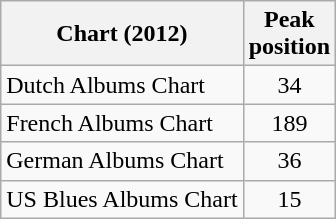<table class="wikitable plainrowheaders sortable">
<tr>
<th scope="col">Chart (2012)</th>
<th scope="col">Peak<br>position</th>
</tr>
<tr>
<td>Dutch Albums Chart</td>
<td style="text-align:center;">34</td>
</tr>
<tr>
<td>French Albums Chart</td>
<td style="text-align:center;">189</td>
</tr>
<tr>
<td>German Albums Chart</td>
<td style="text-align:center;">36</td>
</tr>
<tr>
<td>US Blues Albums Chart</td>
<td style="text-align:center;">15</td>
</tr>
</table>
